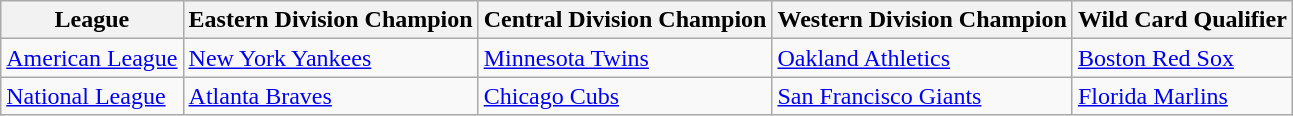<table class="wikitable">
<tr>
<th>League</th>
<th>Eastern Division Champion</th>
<th>Central Division Champion</th>
<th>Western Division Champion</th>
<th>Wild Card Qualifier</th>
</tr>
<tr>
<td><a href='#'>American League</a></td>
<td><a href='#'>New York Yankees</a></td>
<td><a href='#'>Minnesota Twins</a></td>
<td><a href='#'>Oakland Athletics</a></td>
<td><a href='#'>Boston Red Sox</a></td>
</tr>
<tr>
<td><a href='#'>National League</a></td>
<td><a href='#'>Atlanta Braves</a></td>
<td><a href='#'>Chicago Cubs</a></td>
<td><a href='#'>San Francisco Giants</a></td>
<td><a href='#'>Florida Marlins</a></td>
</tr>
</table>
